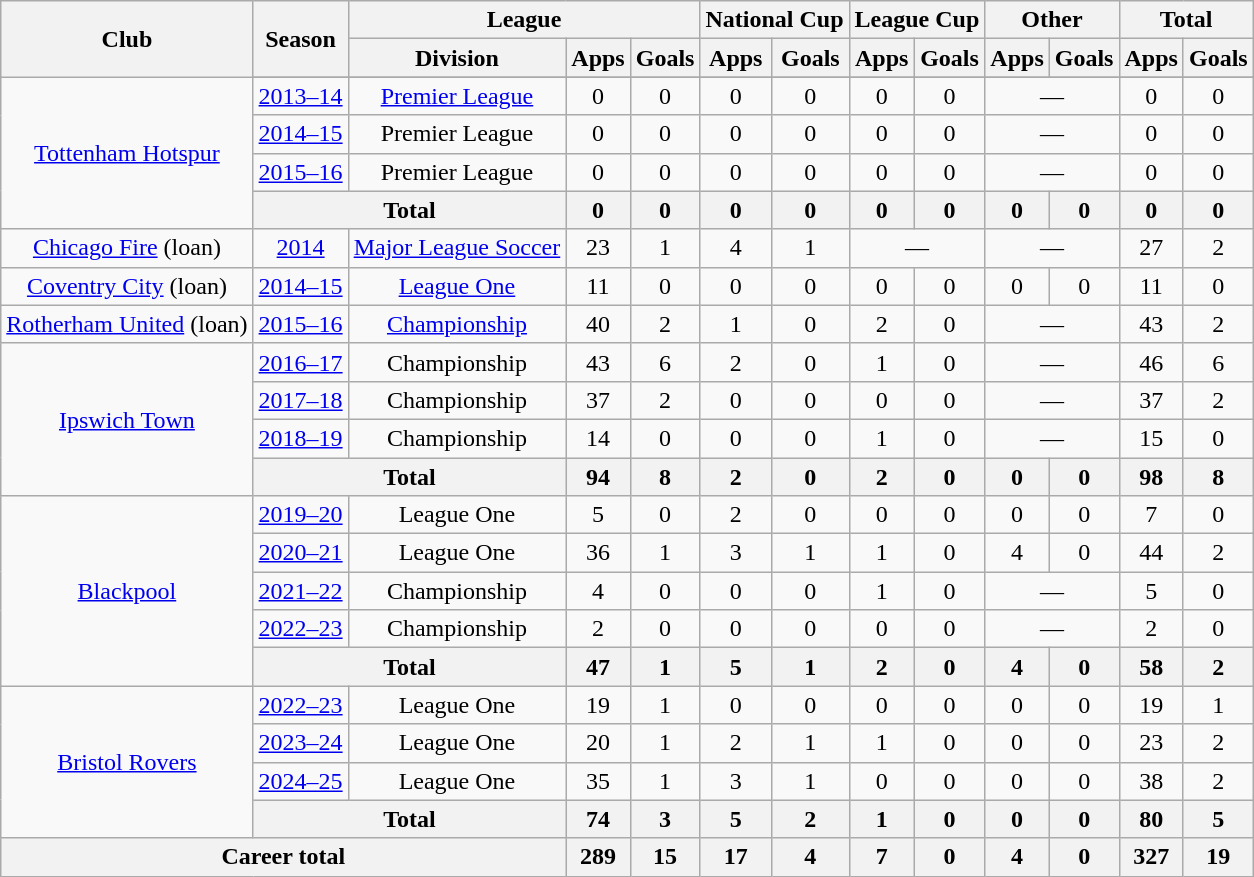<table class="wikitable" style="text-align: center;">
<tr>
<th rowspan="2">Club</th>
<th rowspan="2">Season</th>
<th colspan="3">League</th>
<th colspan="2">National Cup</th>
<th colspan="2">League Cup</th>
<th colspan="2">Other</th>
<th colspan="2">Total</th>
</tr>
<tr>
<th>Division</th>
<th>Apps</th>
<th>Goals</th>
<th>Apps</th>
<th>Goals</th>
<th>Apps</th>
<th>Goals</th>
<th>Apps</th>
<th>Goals</th>
<th>Apps</th>
<th>Goals</th>
</tr>
<tr>
<td rowspan=5><a href='#'>Tottenham Hotspur</a></td>
</tr>
<tr>
<td><a href='#'>2013–14</a></td>
<td><a href='#'>Premier League</a></td>
<td>0</td>
<td>0</td>
<td>0</td>
<td>0</td>
<td>0</td>
<td>0</td>
<td colspan="2">—</td>
<td>0</td>
<td>0</td>
</tr>
<tr>
<td><a href='#'>2014–15</a></td>
<td>Premier League</td>
<td>0</td>
<td>0</td>
<td>0</td>
<td>0</td>
<td>0</td>
<td>0</td>
<td colspan="2">—</td>
<td>0</td>
<td>0</td>
</tr>
<tr>
<td><a href='#'>2015–16</a></td>
<td>Premier League</td>
<td>0</td>
<td>0</td>
<td>0</td>
<td>0</td>
<td>0</td>
<td>0</td>
<td colspan="2">—</td>
<td>0</td>
<td>0</td>
</tr>
<tr>
<th colspan="2">Total</th>
<th>0</th>
<th>0</th>
<th>0</th>
<th>0</th>
<th>0</th>
<th>0</th>
<th>0</th>
<th>0</th>
<th>0</th>
<th>0</th>
</tr>
<tr>
<td><a href='#'>Chicago Fire</a> (loan)</td>
<td><a href='#'>2014</a></td>
<td><a href='#'>Major League Soccer</a></td>
<td>23</td>
<td>1</td>
<td>4</td>
<td>1</td>
<td colspan="2">—</td>
<td colspan="2">—</td>
<td>27</td>
<td>2</td>
</tr>
<tr>
<td><a href='#'>Coventry City</a> (loan)</td>
<td><a href='#'>2014–15</a></td>
<td><a href='#'>League One</a></td>
<td>11</td>
<td>0</td>
<td>0</td>
<td>0</td>
<td>0</td>
<td>0</td>
<td>0</td>
<td>0</td>
<td>11</td>
<td>0</td>
</tr>
<tr>
<td><a href='#'>Rotherham United</a> (loan)</td>
<td><a href='#'>2015–16</a></td>
<td><a href='#'>Championship</a></td>
<td>40</td>
<td>2</td>
<td>1</td>
<td>0</td>
<td>2</td>
<td>0</td>
<td colspan="2">—</td>
<td>43</td>
<td>2</td>
</tr>
<tr>
<td rowspan="4"><a href='#'>Ipswich Town</a></td>
<td><a href='#'>2016–17</a></td>
<td>Championship</td>
<td>43</td>
<td>6</td>
<td>2</td>
<td>0</td>
<td>1</td>
<td>0</td>
<td colspan="2">—</td>
<td>46</td>
<td>6</td>
</tr>
<tr>
<td><a href='#'>2017–18</a></td>
<td>Championship</td>
<td>37</td>
<td>2</td>
<td>0</td>
<td>0</td>
<td>0</td>
<td>0</td>
<td colspan="2">—</td>
<td>37</td>
<td>2</td>
</tr>
<tr>
<td><a href='#'>2018–19</a></td>
<td>Championship</td>
<td>14</td>
<td>0</td>
<td>0</td>
<td>0</td>
<td>1</td>
<td>0</td>
<td colspan="2">—</td>
<td>15</td>
<td>0</td>
</tr>
<tr>
<th colspan="2">Total</th>
<th>94</th>
<th>8</th>
<th>2</th>
<th>0</th>
<th>2</th>
<th>0</th>
<th>0</th>
<th>0</th>
<th>98</th>
<th>8</th>
</tr>
<tr>
<td rowspan="5"><a href='#'>Blackpool</a></td>
<td><a href='#'>2019–20</a></td>
<td>League One</td>
<td>5</td>
<td>0</td>
<td>2</td>
<td>0</td>
<td>0</td>
<td>0</td>
<td>0</td>
<td>0</td>
<td>7</td>
<td>0</td>
</tr>
<tr>
<td><a href='#'>2020–21</a></td>
<td>League One</td>
<td>36</td>
<td>1</td>
<td>3</td>
<td>1</td>
<td>1</td>
<td>0</td>
<td>4</td>
<td>0</td>
<td>44</td>
<td>2</td>
</tr>
<tr>
<td><a href='#'>2021–22</a></td>
<td>Championship</td>
<td>4</td>
<td>0</td>
<td>0</td>
<td>0</td>
<td>1</td>
<td>0</td>
<td colspan="2">—</td>
<td>5</td>
<td>0</td>
</tr>
<tr>
<td><a href='#'>2022–23</a></td>
<td>Championship</td>
<td>2</td>
<td>0</td>
<td>0</td>
<td>0</td>
<td>0</td>
<td>0</td>
<td colspan="2">—</td>
<td>2</td>
<td>0</td>
</tr>
<tr>
<th colspan="2">Total</th>
<th>47</th>
<th>1</th>
<th>5</th>
<th>1</th>
<th>2</th>
<th>0</th>
<th>4</th>
<th>0</th>
<th>58</th>
<th>2</th>
</tr>
<tr>
<td rowspan="4"><a href='#'>Bristol Rovers</a></td>
<td><a href='#'>2022–23</a></td>
<td>League One</td>
<td>19</td>
<td>1</td>
<td>0</td>
<td>0</td>
<td>0</td>
<td>0</td>
<td>0</td>
<td>0</td>
<td>19</td>
<td>1</td>
</tr>
<tr>
<td><a href='#'>2023–24</a></td>
<td>League One</td>
<td>20</td>
<td>1</td>
<td>2</td>
<td>1</td>
<td>1</td>
<td>0</td>
<td>0</td>
<td>0</td>
<td>23</td>
<td>2</td>
</tr>
<tr>
<td><a href='#'>2024–25</a></td>
<td>League One</td>
<td>35</td>
<td>1</td>
<td>3</td>
<td>1</td>
<td>0</td>
<td>0</td>
<td>0</td>
<td>0</td>
<td>38</td>
<td>2</td>
</tr>
<tr>
<th colspan="2">Total</th>
<th>74</th>
<th>3</th>
<th>5</th>
<th>2</th>
<th>1</th>
<th>0</th>
<th>0</th>
<th>0</th>
<th>80</th>
<th>5</th>
</tr>
<tr>
<th colspan="3">Career total</th>
<th>289</th>
<th>15</th>
<th>17</th>
<th>4</th>
<th>7</th>
<th>0</th>
<th>4</th>
<th>0</th>
<th>327</th>
<th>19</th>
</tr>
</table>
